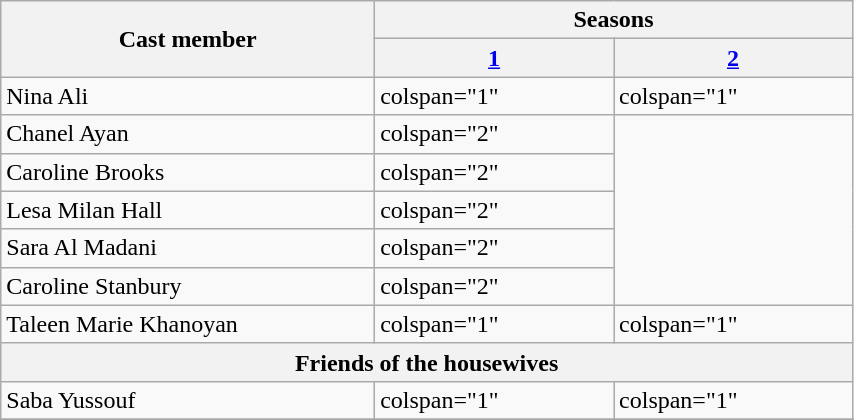<table class="wikitable plainrowheaders" style="width:45%;">
<tr>
<th rowspan="2" style="width:15%;">Cast member</th>
<th colspan="2">Seasons</th>
</tr>
<tr>
<th style="width:12.5%;"><a href='#'>1</a></th>
<th style="width:12.5%;"><a href='#'>2</a></th>
</tr>
<tr>
<td>Nina Ali</td>
<td>colspan="1" </td>
<td>colspan="1" </td>
</tr>
<tr>
<td>Chanel Ayan</td>
<td>colspan="2" </td>
</tr>
<tr>
<td>Caroline Brooks</td>
<td>colspan="2" </td>
</tr>
<tr>
<td>Lesa Milan Hall</td>
<td>colspan="2" </td>
</tr>
<tr>
<td>Sara Al Madani</td>
<td>colspan="2" </td>
</tr>
<tr>
<td>Caroline Stanbury</td>
<td>colspan="2" </td>
</tr>
<tr>
<td nowrap>Taleen Marie Khanoyan</td>
<td>colspan="1"  </td>
<td>colspan="1" </td>
</tr>
<tr>
<th colspan="4" rowspan="1" style="width:15%">Friends of the housewives</th>
</tr>
<tr>
<td>Saba Yussouf</td>
<td>colspan="1" </td>
<td>colspan="1" </td>
</tr>
<tr>
</tr>
</table>
